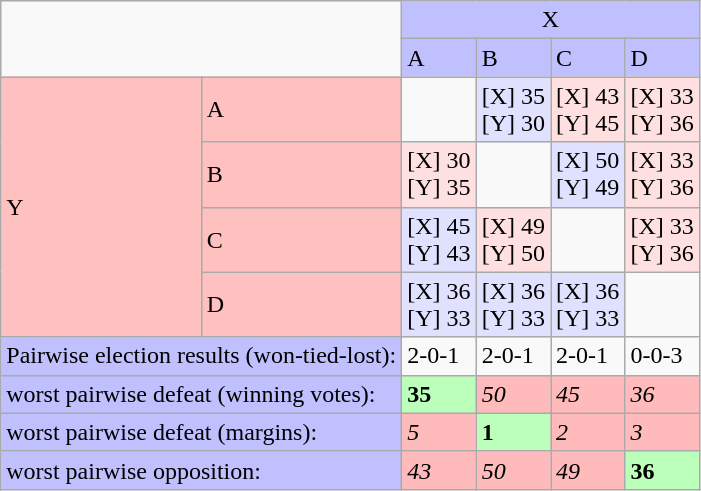<table class=wikitable border=1>
<tr>
<td colspan=2 rowspan=2></td>
<td colspan=4 bgcolor="#c0c0ff" align=center>X</td>
</tr>
<tr>
<td bgcolor="#c0c0ff">A</td>
<td bgcolor="#c0c0ff">B</td>
<td bgcolor="#c0c0ff">C</td>
<td bgcolor="#c0c0ff">D</td>
</tr>
<tr>
<td bgcolor="#ffc0c0" rowspan=4>Y</td>
<td bgcolor="#ffc0c0">A</td>
<td></td>
<td bgcolor="#e0e0ff">[X] 35 <br>[Y] 30</td>
<td bgcolor="#ffe0e0">[X] 43 <br>[Y] 45</td>
<td bgcolor="#ffe0e0">[X] 33 <br>[Y] 36</td>
</tr>
<tr>
<td bgcolor="#ffc0c0">B</td>
<td bgcolor="#ffe0e0">[X] 30 <br>[Y] 35</td>
<td></td>
<td bgcolor="#e0e0ff">[X] 50 <br>[Y] 49</td>
<td bgcolor="#ffe0e0">[X] 33 <br>[Y] 36</td>
</tr>
<tr>
<td bgcolor="#ffc0c0">C</td>
<td bgcolor="#e0e0ff">[X] 45 <br>[Y] 43</td>
<td bgcolor="#ffe0e0">[X] 49 <br>[Y] 50</td>
<td></td>
<td bgcolor="#ffe0e0">[X] 33 <br>[Y] 36</td>
</tr>
<tr>
<td bgcolor="#ffc0c0">D</td>
<td bgcolor="#e0e0ff">[X] 36 <br>[Y] 33</td>
<td bgcolor="#e0e0ff">[X] 36 <br>[Y] 33</td>
<td bgcolor="#e0e0ff">[X] 36 <br>[Y] 33</td>
<td></td>
</tr>
<tr>
<td colspan=2 bgcolor="#c0c0ff">Pairwise election results (won-tied-lost):</td>
<td>2-0-1</td>
<td>2-0-1</td>
<td>2-0-1</td>
<td>0-0-3</td>
</tr>
<tr>
<td colspan=2 bgcolor="#c0c0ff">worst pairwise defeat (winning votes):</td>
<td bgcolor=#bbffbb><strong>35</strong></td>
<td bgcolor=#ffbbbb><em>50</em></td>
<td bgcolor=#ffbbbb><em>45</em></td>
<td bgcolor=#ffbbbb><em>36</em></td>
</tr>
<tr>
<td colspan=2 bgcolor="#c0c0ff">worst pairwise defeat (margins):</td>
<td bgcolor=#ffbbbb><em>5</em></td>
<td bgcolor=#bbffbb><strong>1</strong></td>
<td bgcolor=#ffbbbb><em>2</em></td>
<td bgcolor=#ffbbbb><em>3</em></td>
</tr>
<tr>
<td colspan=2 bgcolor="#c0c0ff">worst pairwise opposition:</td>
<td bgcolor=#ffbbbb><em>43</em></td>
<td bgcolor=#ffbbbb><em>50</em></td>
<td bgcolor=#ffbbbb><em>49</em></td>
<td bgcolor=#bbffbb><strong>36</strong></td>
</tr>
</table>
